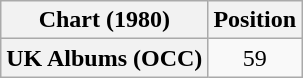<table class="wikitable plainrowheaders" style="text-align:center">
<tr>
<th scope="col">Chart (1980)</th>
<th scope="col">Position</th>
</tr>
<tr>
<th scope="row">UK Albums (OCC)</th>
<td>59</td>
</tr>
</table>
